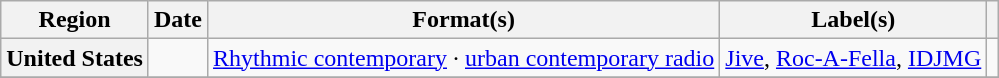<table class="wikitable plainrowheaders" style="text-align:left">
<tr>
<th scope="col">Region</th>
<th scope="col">Date</th>
<th scope="col">Format(s)</th>
<th scope="col">Label(s)</th>
<th scope="col"></th>
</tr>
<tr>
<th scope="row">United States</th>
<td></td>
<td><a href='#'>Rhythmic contemporary</a> · <a href='#'>urban contemporary radio</a></td>
<td><a href='#'>Jive</a>, <a href='#'>Roc-A-Fella</a>, <a href='#'>IDJMG</a></td>
<td></td>
</tr>
<tr>
</tr>
</table>
